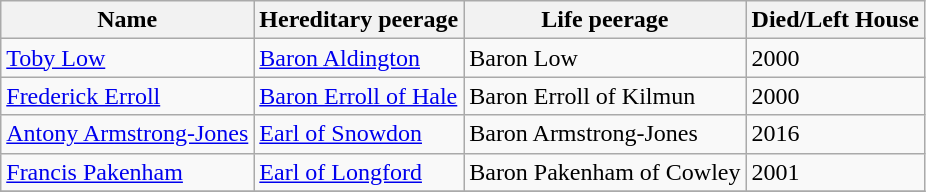<table class="wikitable">
<tr>
<th>Name</th>
<th>Hereditary peerage</th>
<th>Life peerage</th>
<th>Died/Left House</th>
</tr>
<tr>
<td><a href='#'>Toby Low</a></td>
<td><a href='#'>Baron Aldington</a></td>
<td>Baron Low</td>
<td>2000</td>
</tr>
<tr>
<td><a href='#'>Frederick Erroll</a></td>
<td><a href='#'>Baron Erroll of Hale</a></td>
<td>Baron Erroll of Kilmun</td>
<td>2000</td>
</tr>
<tr>
<td><a href='#'>Antony Armstrong-Jones</a></td>
<td><a href='#'>Earl of Snowdon</a></td>
<td>Baron Armstrong-Jones</td>
<td>2016</td>
</tr>
<tr>
<td><a href='#'>Francis Pakenham</a></td>
<td><a href='#'>Earl of Longford</a></td>
<td>Baron Pakenham of Cowley</td>
<td>2001</td>
</tr>
<tr>
</tr>
</table>
